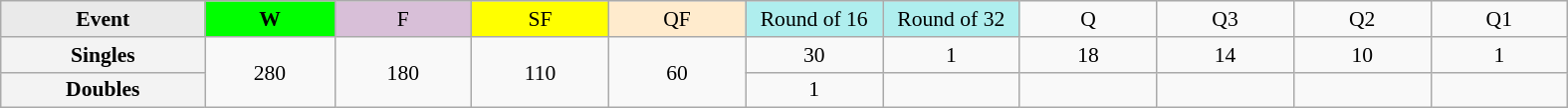<table class=wikitable style=font-size:90%;text-align:center>
<tr>
<td style="width:130px; background:#eaeaea;"><strong>Event</strong></td>
<td style="width:80px; background:lime;"><strong>W</strong></td>
<td style="width:85px; background:thistle;">F</td>
<td style="width:85px; background:#ff0;">SF</td>
<td style="width:85px; background:#ffebcd;">QF</td>
<td style="width:85px; background:#afeeee;">Round of 16</td>
<td style="width:85px; background:#afeeee;">Round of 32</td>
<td width=85>Q</td>
<td width=85>Q3</td>
<td width=85>Q2</td>
<td width=85>Q1</td>
</tr>
<tr>
<th style="background:#f3f3f3;">Singles</th>
<td rowspan=2>280</td>
<td rowspan=2>180</td>
<td rowspan=2>110</td>
<td rowspan=2>60</td>
<td>30</td>
<td>1</td>
<td>18</td>
<td>14</td>
<td>10</td>
<td>1</td>
</tr>
<tr>
<th style="background:#f3f3f3;">Doubles</th>
<td>1</td>
<td></td>
<td></td>
<td></td>
<td></td>
<td></td>
</tr>
</table>
